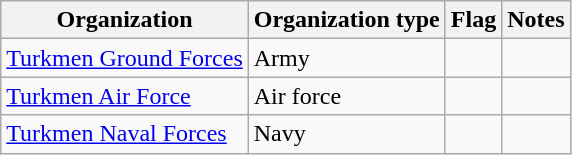<table class="wikitable">
<tr>
<th>Organization</th>
<th>Organization type</th>
<th>Flag</th>
<th>Notes</th>
</tr>
<tr>
<td><a href='#'>Turkmen Ground Forces</a></td>
<td>Army</td>
<td></td>
<td></td>
</tr>
<tr>
<td><a href='#'>Turkmen Air Force</a></td>
<td>Air force</td>
<td></td>
<td></td>
</tr>
<tr>
<td><a href='#'>Turkmen Naval Forces</a></td>
<td>Navy</td>
<td></td>
<td></td>
</tr>
</table>
